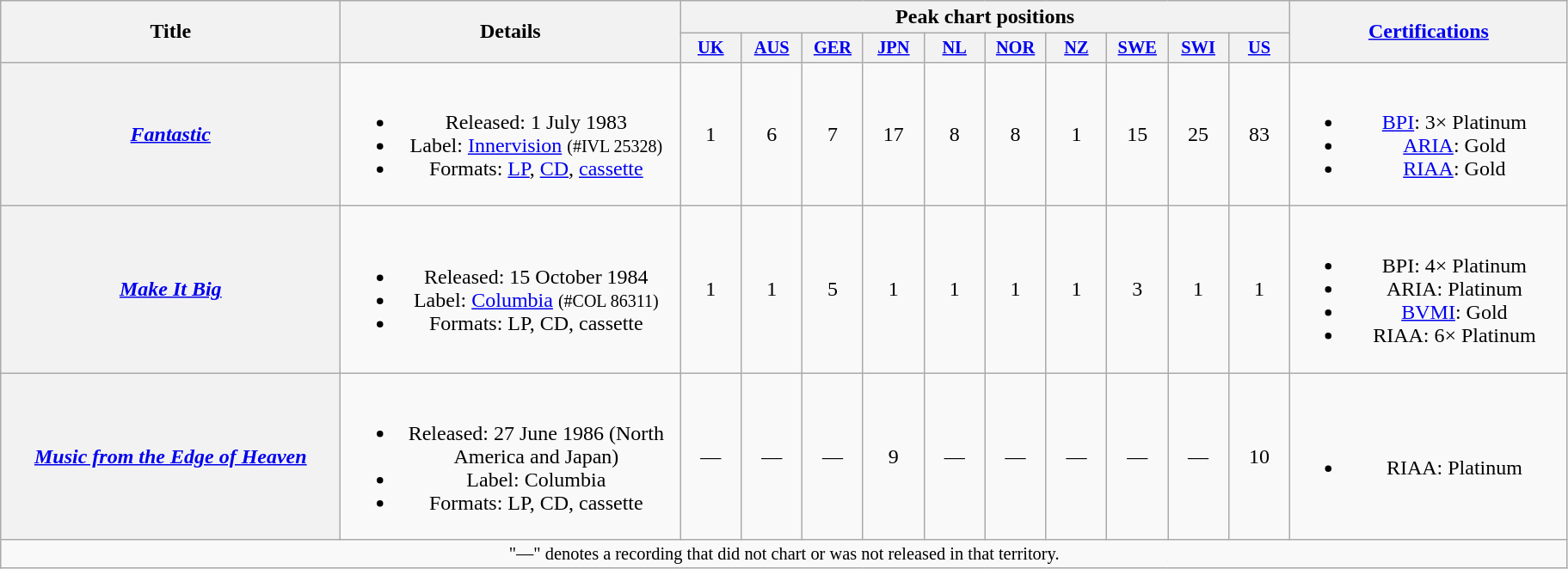<table class="wikitable plainrowheaders" style="text-align:center;">
<tr>
<th scope="col" rowspan="2" style="width:16em;">Title</th>
<th scope="col" rowspan="2" style="width:16em;">Details</th>
<th scope="col" colspan="10">Peak chart positions</th>
<th scope="col" rowspan="2" style="width:13em;"><a href='#'>Certifications</a></th>
</tr>
<tr>
<th scope="col" style="width:3em;font-size:85%;"><a href='#'>UK</a><br></th>
<th scope="col" style="width:3em;font-size:85%;"><a href='#'>AUS</a><br></th>
<th scope="col" style="width:3em;font-size:85%;"><a href='#'>GER</a><br></th>
<th scope="col" style="width:3em;font-size:85%;"><a href='#'>JPN</a><br></th>
<th scope="col" style="width:3em;font-size:85%;"><a href='#'>NL</a><br></th>
<th scope="col" style="width:3em;font-size:85%;"><a href='#'>NOR</a><br></th>
<th scope="col" style="width:3em;font-size:85%;"><a href='#'>NZ</a><br></th>
<th scope="col" style="width:3em;font-size:85%;"><a href='#'>SWE</a><br></th>
<th scope="col" style="width:3em;font-size:85%;"><a href='#'>SWI</a><br></th>
<th scope="col" style="width:3em;font-size:85%;"><a href='#'>US</a><br></th>
</tr>
<tr>
<th scope="row"><em><a href='#'>Fantastic</a></em></th>
<td><br><ul><li>Released: 1 July 1983</li><li>Label: <a href='#'>Innervision</a> <small>(#IVL 25328)</small></li><li>Formats: <a href='#'>LP</a>, <a href='#'>CD</a>, <a href='#'>cassette</a></li></ul></td>
<td>1</td>
<td>6</td>
<td>7</td>
<td>17</td>
<td>8</td>
<td>8</td>
<td>1</td>
<td>15</td>
<td>25</td>
<td>83</td>
<td><br><ul><li><a href='#'>BPI</a>: 3× Platinum</li><li><a href='#'>ARIA</a>: Gold</li><li><a href='#'>RIAA</a>: Gold</li></ul></td>
</tr>
<tr>
<th scope="row"><em><a href='#'>Make It Big</a></em></th>
<td><br><ul><li>Released: 15 October 1984</li><li>Label: <a href='#'>Columbia</a> <small>(#COL 86311)</small></li><li>Formats: LP, CD, cassette</li></ul></td>
<td>1</td>
<td>1</td>
<td>5</td>
<td>1</td>
<td>1</td>
<td>1</td>
<td>1</td>
<td>3</td>
<td>1</td>
<td>1</td>
<td><br><ul><li>BPI: 4× Platinum</li><li>ARIA: Platinum</li><li><a href='#'>BVMI</a>: Gold</li><li>RIAA: 6× Platinum</li></ul></td>
</tr>
<tr>
<th scope="row"><em><a href='#'>Music from the Edge of Heaven</a></em></th>
<td><br><ul><li>Released: 27 June 1986 (North America and Japan)</li><li>Label: Columbia</li><li>Formats: LP, CD, cassette</li></ul></td>
<td>—</td>
<td>—</td>
<td>—</td>
<td>9</td>
<td>—</td>
<td>—</td>
<td>—</td>
<td>—</td>
<td>—</td>
<td>10</td>
<td><br><ul><li>RIAA: Platinum</li></ul></td>
</tr>
<tr>
<td colspan="13" style="font-size:85%;">"—" denotes a recording that did not chart or was not released in that territory.</td>
</tr>
</table>
